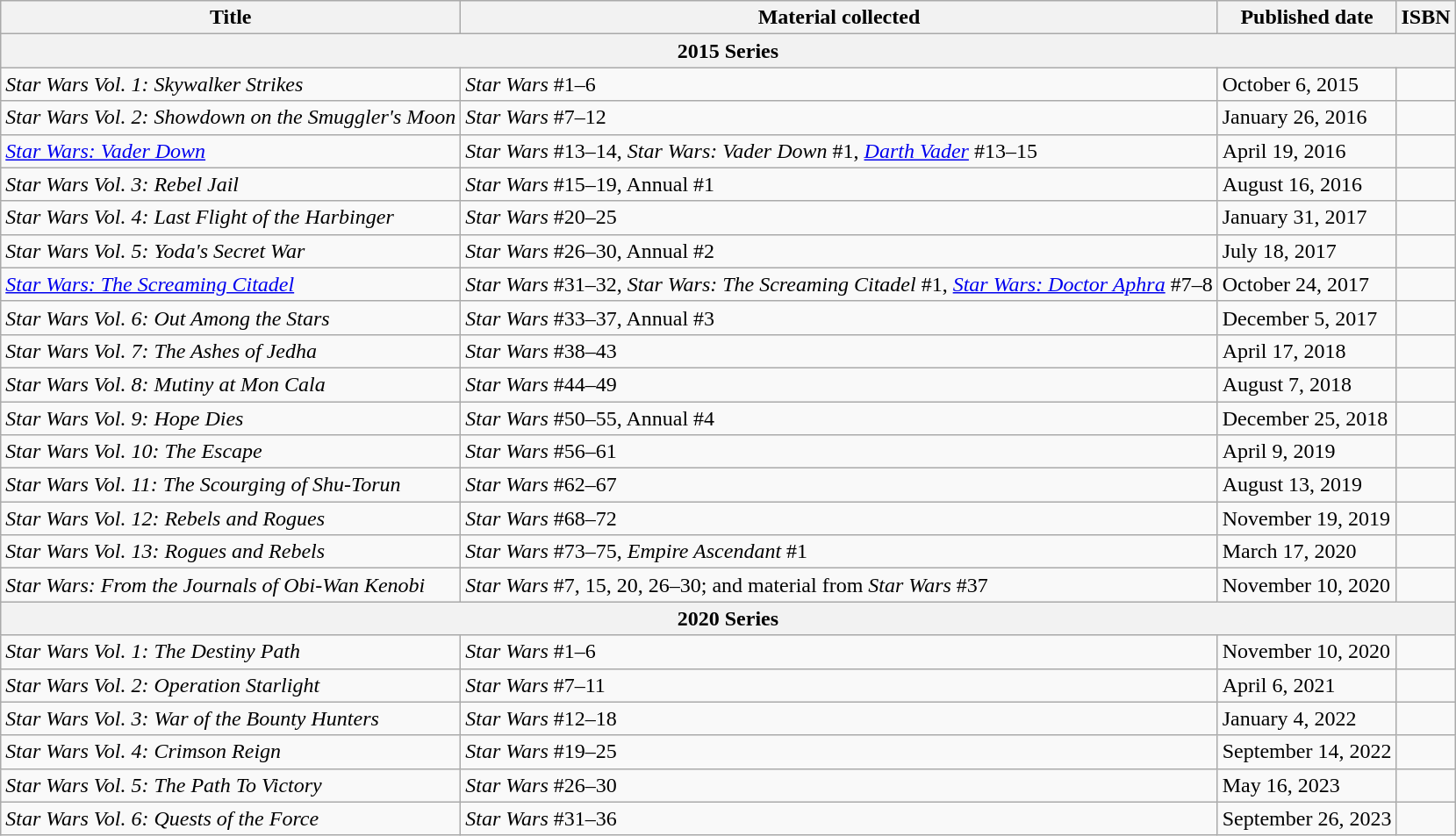<table class="wikitable">
<tr>
<th>Title</th>
<th>Material collected</th>
<th>Published date</th>
<th>ISBN</th>
</tr>
<tr>
<th colspan="4">2015 Series</th>
</tr>
<tr>
<td><em>Star Wars Vol. 1: Skywalker Strikes</em></td>
<td><em>Star Wars</em> #1–6</td>
<td>October 6, 2015</td>
<td></td>
</tr>
<tr>
<td><em>Star Wars Vol. 2: Showdown on the Smuggler's Moon</em></td>
<td><em>Star Wars</em> #7–12</td>
<td>January 26, 2016</td>
<td></td>
</tr>
<tr>
<td><em><a href='#'>Star Wars: Vader Down</a></em></td>
<td><em>Star Wars</em> #13–14, <em>Star Wars: Vader Down</em> #1, <em><a href='#'>Darth Vader</a></em> #13–15</td>
<td>April 19, 2016</td>
<td></td>
</tr>
<tr>
<td><em>Star Wars Vol. 3: Rebel Jail</em></td>
<td><em>Star Wars</em> #15–19, Annual #1</td>
<td>August 16, 2016</td>
<td></td>
</tr>
<tr>
<td><em>Star Wars Vol. 4: Last Flight of the Harbinger</em></td>
<td><em>Star Wars</em> #20–25</td>
<td>January 31, 2017</td>
<td></td>
</tr>
<tr>
<td><em>Star Wars Vol. 5: Yoda's Secret War</em></td>
<td><em>Star Wars</em> #26–30, Annual #2</td>
<td>July 18, 2017</td>
<td></td>
</tr>
<tr>
<td><em><a href='#'>Star Wars: The Screaming Citadel</a></em></td>
<td><em>Star Wars</em> #31–32, <em>Star Wars: The Screaming Citadel</em> #1, <em><a href='#'>Star Wars: Doctor Aphra</a></em> #7–8</td>
<td>October 24, 2017</td>
<td></td>
</tr>
<tr>
<td><em>Star Wars Vol. 6: Out Among the Stars</em></td>
<td><em>Star Wars</em> #33–37, Annual #3</td>
<td>December 5, 2017</td>
<td></td>
</tr>
<tr>
<td><em>Star Wars Vol. 7: The Ashes of Jedha</em></td>
<td><em>Star Wars</em> #38–43</td>
<td>April 17, 2018</td>
<td></td>
</tr>
<tr>
<td><em>Star Wars Vol. 8: Mutiny at Mon Cala</em></td>
<td><em>Star Wars</em> #44–49</td>
<td>August 7, 2018</td>
<td></td>
</tr>
<tr>
<td><em>Star Wars Vol. 9: Hope Dies</em></td>
<td><em>Star Wars</em> #50–55, Annual #4</td>
<td>December 25, 2018</td>
<td></td>
</tr>
<tr>
<td><em>Star Wars Vol. 10: The Escape</em></td>
<td><em>Star Wars</em> #56–61</td>
<td>April 9, 2019</td>
<td></td>
</tr>
<tr>
<td><em>Star Wars Vol. 11: The Scourging of Shu-Torun</em></td>
<td><em>Star Wars</em> #62–67</td>
<td>August 13, 2019</td>
<td></td>
</tr>
<tr>
<td><em>Star Wars Vol. 12: Rebels and Rogues</em></td>
<td><em>Star Wars</em> #68–72</td>
<td>November 19, 2019</td>
<td></td>
</tr>
<tr>
<td><em>Star Wars Vol. 13: Rogues and Rebels</em></td>
<td><em>Star Wars</em> #73–75, <em>Empire Ascendant</em> #1</td>
<td>March 17, 2020</td>
<td></td>
</tr>
<tr>
<td><em>Star Wars: From the Journals of Obi-Wan Kenobi</em></td>
<td><em>Star Wars</em> #7, 15, 20, 26–30; and material from <em>Star Wars</em> #37</td>
<td>November 10, 2020</td>
<td></td>
</tr>
<tr>
<th colspan="4">2020 Series</th>
</tr>
<tr>
<td><em>Star Wars Vol. 1: The Destiny Path</em></td>
<td><em>Star Wars</em> #1–6</td>
<td>November 10, 2020</td>
<td></td>
</tr>
<tr>
<td><em>Star Wars Vol. 2: Operation Starlight</em></td>
<td><em>Star Wars</em> #7–11</td>
<td>April 6, 2021</td>
<td></td>
</tr>
<tr>
<td><em>Star Wars Vol. 3: War of the Bounty Hunters</em></td>
<td><em>Star Wars</em> #12–18</td>
<td>January 4, 2022</td>
<td></td>
</tr>
<tr>
<td><em>Star Wars Vol. 4: Crimson Reign</em></td>
<td><em>Star Wars</em> #19–25</td>
<td>September 14, 2022</td>
<td></td>
</tr>
<tr>
<td><em>Star Wars Vol. 5: The Path To Victory</em></td>
<td><em>Star Wars</em> #26–30</td>
<td>May 16, 2023</td>
<td></td>
</tr>
<tr>
<td><em>Star Wars Vol. 6: Quests of the Force</em></td>
<td><em>Star Wars</em> #31–36</td>
<td>September 26, 2023</td>
<td></td>
</tr>
</table>
